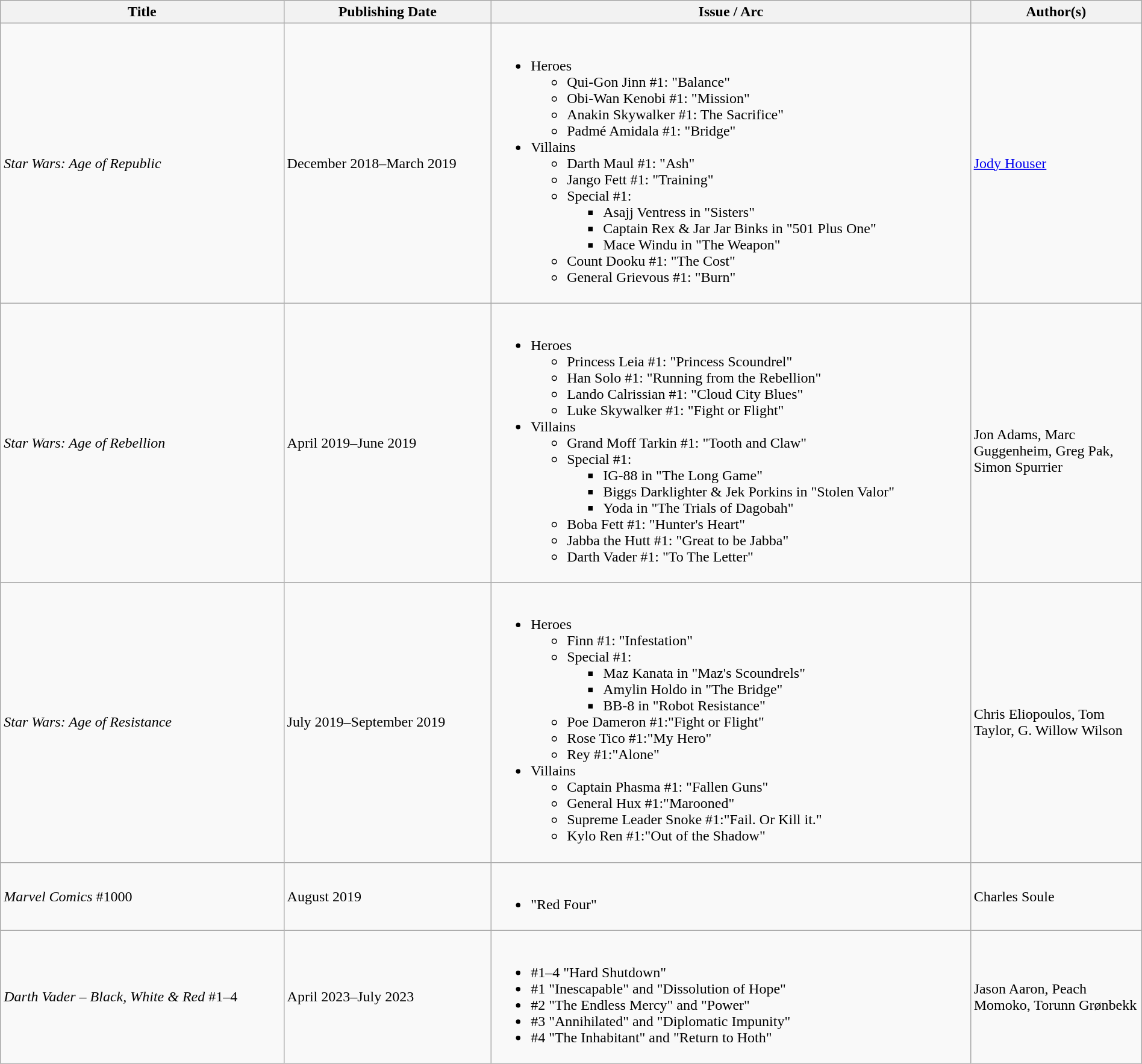<table class="wikitable" width="100%">
<tr>
<th>Title</th>
<th>Publishing Date</th>
<th>Issue / Arc</th>
<th width=15%>Author(s)</th>
</tr>
<tr>
<td><em>Star Wars: Age of Republic</em></td>
<td>December 2018–March 2019</td>
<td><br><ul><li>Heroes<em></em><ul><li>Qui-Gon Jinn #1: "Balance"</li><li>Obi-Wan Kenobi #1: "Mission"</li><li>Anakin Skywalker #1: The Sacrifice"</li><li>Padmé Amidala #1: "Bridge"</li></ul></li><li>Villains<em></em><ul><li>Darth Maul #1: "Ash"</li><li>Jango Fett #1: "Training"</li><li>Special #1:<ul><li>Asajj Ventress in "Sisters"</li><li>Captain Rex & Jar Jar Binks in "501 Plus One"</li><li>Mace Windu in "The Weapon"</li></ul></li><li>Count Dooku #1: "The Cost"</li><li>General Grievous #1: "Burn"</li></ul></li></ul></td>
<td><a href='#'>Jody Houser</a></td>
</tr>
<tr>
<td><em>Star Wars: Age of Rebellion</em></td>
<td>April 2019–June 2019</td>
<td><br><ul><li>Heroes<ul><li>Princess Leia #1: "Princess Scoundrel"</li><li>Han Solo #1: "Running from the Rebellion"</li><li>Lando Calrissian #1: "Cloud City Blues"</li><li>Luke Skywalker #1: "Fight or Flight"</li></ul></li><li>Villains<ul><li>Grand Moff Tarkin #1: "Tooth and Claw"</li><li>Special #1:<ul><li>IG-88 in "The Long Game"</li><li>Biggs Darklighter & Jek Porkins in "Stolen Valor"</li><li>Yoda in "The Trials of Dagobah"</li></ul></li><li>Boba Fett #1: "Hunter's Heart"</li><li>Jabba the Hutt #1: "Great to be Jabba"</li><li>Darth Vader #1: "To The Letter"</li></ul></li></ul></td>
<td><br>Jon Adams, Marc Guggenheim, Greg Pak, Simon Spurrier</td>
</tr>
<tr>
<td><em>Star Wars: Age of Resistance</em></td>
<td>July 2019–September 2019</td>
<td><br><ul><li>Heroes<ul><li>Finn #1: "Infestation"</li><li>Special #1:<ul><li>Maz Kanata in "Maz's Scoundrels"</li><li>Amylin Holdo in "The Bridge"</li><li>BB-8 in "Robot Resistance"</li></ul></li><li>Poe Dameron #1:"Fight or Flight"</li><li>Rose Tico #1:"My Hero"</li><li>Rey #1:"Alone"</li></ul></li><li>Villains<ul><li>Captain Phasma #1: "Fallen Guns"</li><li>General Hux #1:"Marooned"</li><li>Supreme Leader Snoke #1:"Fail. Or Kill it."</li><li>Kylo Ren #1:"Out of the Shadow"</li></ul></li></ul></td>
<td>Chris Eliopoulos, Tom Taylor, G. Willow Wilson</td>
</tr>
<tr>
<td><em>Marvel Comics</em> #1000</td>
<td>August 2019</td>
<td><br><ul><li>"Red Four"</li></ul></td>
<td>Charles Soule</td>
</tr>
<tr>
<td><em>Darth Vader – Black, White & Red</em> #1–4</td>
<td>April 2023–July 2023</td>
<td><br><ul><li>#1–4 "Hard Shutdown"</li><li>#1 "Inescapable" and "Dissolution of Hope"</li><li>#2 "The Endless Mercy" and "Power"</li><li>#3 "Annihilated" and "Diplomatic Impunity"</li><li>#4 "The Inhabitant" and "Return to Hoth"</li></ul></td>
<td>Jason Aaron, Peach Momoko, Torunn Grønbekk</td>
</tr>
</table>
